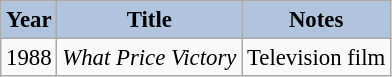<table class="wikitable" style="font-size:95%;">
<tr>
<th style="background:#B0C4DE;">Year</th>
<th style="background:#B0C4DE;">Title</th>
<th style="background:#B0C4DE;">Notes</th>
</tr>
<tr>
<td>1988</td>
<td><em>What Price Victory</em></td>
<td>Television film</td>
</tr>
</table>
